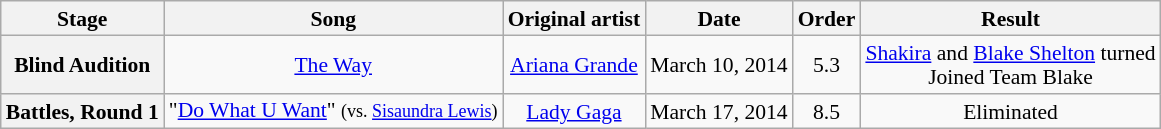<table class="wikitable" style="text-align:center; font-size:90%; line-height:16px;">
<tr>
<th scope="col">Stage</th>
<th scope="col">Song</th>
<th scope="col">Original artist</th>
<th scope="col">Date</th>
<th scope="col">Order</th>
<th scope="col">Result</th>
</tr>
<tr>
<th scope="row">Blind Audition</th>
<td><a href='#'>The Way</a></td>
<td><a href='#'>Ariana Grande</a></td>
<td>March 10, 2014</td>
<td>5.3</td>
<td><a href='#'>Shakira</a> and <a href='#'>Blake Shelton</a> turned<br>Joined Team Blake</td>
</tr>
<tr>
<th scope="row">Battles, Round 1</th>
<td>"<a href='#'>Do What U Want</a>" <small>(vs. <a href='#'>Sisaundra Lewis</a>)</small></td>
<td><a href='#'>Lady Gaga</a></td>
<td>March 17, 2014</td>
<td>8.5</td>
<td>Eliminated</td>
</tr>
</table>
